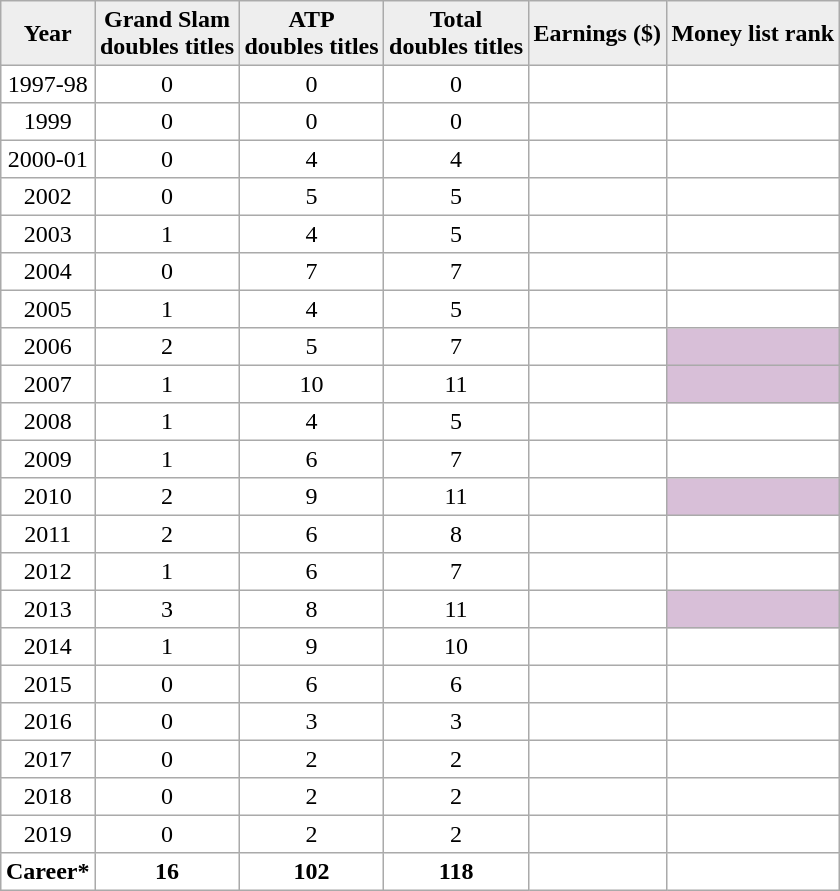<table cellpadding=3 cellspacing=0 border=1 style=font-size:100%;border:#aaa;solid:1px;border-collapse:collapse;text-align:center>
<tr bgcolor=EEEEEE>
<th>Year</th>
<th>Grand Slam<br>doubles titles</th>
<th>ATP <br>doubles titles</th>
<th>Total<br>doubles titles</th>
<th>Earnings ($)</th>
<th>Money list rank</th>
</tr>
<tr>
<td>1997-98</td>
<td>0</td>
<td>0</td>
<td>0</td>
<td align=right></td>
<td></td>
</tr>
<tr>
<td>1999</td>
<td>0</td>
<td>0</td>
<td>0</td>
<td align=right></td>
<td></td>
</tr>
<tr>
<td>2000-01</td>
<td>0</td>
<td>4</td>
<td>4</td>
<td align=right></td>
<td></td>
</tr>
<tr>
<td>2002</td>
<td>0</td>
<td>5</td>
<td>5</td>
<td align=right></td>
<td></td>
</tr>
<tr>
<td>2003</td>
<td>1</td>
<td>4</td>
<td>5</td>
<td align=right></td>
<td></td>
</tr>
<tr>
<td>2004</td>
<td>0</td>
<td>7</td>
<td>7</td>
<td align=right></td>
<td></td>
</tr>
<tr>
<td>2005</td>
<td>1</td>
<td>4</td>
<td>5</td>
<td align=right></td>
<td></td>
</tr>
<tr>
<td>2006</td>
<td>2</td>
<td>5</td>
<td>7</td>
<td align=right></td>
<td bgcolor=D8BFD8></td>
</tr>
<tr>
<td>2007</td>
<td>1</td>
<td>10</td>
<td>11</td>
<td align=right></td>
<td bgcolor=D8BFD8></td>
</tr>
<tr>
<td>2008</td>
<td>1</td>
<td>4</td>
<td>5</td>
<td align=right></td>
<td></td>
</tr>
<tr>
<td>2009</td>
<td>1</td>
<td>6</td>
<td>7</td>
<td align=right></td>
<td></td>
</tr>
<tr>
<td>2010</td>
<td>2</td>
<td>9</td>
<td>11</td>
<td align=right></td>
<td bgcolor=D8BFD8></td>
</tr>
<tr>
<td>2011</td>
<td>2</td>
<td>6</td>
<td>8</td>
<td align=right></td>
<td></td>
</tr>
<tr>
<td>2012</td>
<td>1</td>
<td>6</td>
<td>7</td>
<td align=right></td>
<td></td>
</tr>
<tr>
<td>2013</td>
<td>3</td>
<td>8</td>
<td>11</td>
<td align=right></td>
<td bgcolor=D8BFD8></td>
</tr>
<tr>
<td>2014</td>
<td>1</td>
<td>9</td>
<td>10</td>
<td align=right></td>
<td></td>
</tr>
<tr>
<td>2015</td>
<td>0</td>
<td>6</td>
<td>6</td>
<td align=right></td>
<td></td>
</tr>
<tr>
<td>2016</td>
<td>0</td>
<td>3</td>
<td>3</td>
<td align=right></td>
<td></td>
</tr>
<tr>
<td>2017</td>
<td>0</td>
<td>2</td>
<td>2</td>
<td align=right></td>
<td></td>
</tr>
<tr>
<td>2018</td>
<td>0</td>
<td>2</td>
<td>2</td>
<td align=right></td>
<td></td>
</tr>
<tr>
<td>2019</td>
<td>0</td>
<td>2</td>
<td>2</td>
<td align=right></td>
<td></td>
</tr>
<tr>
<th>Career*</th>
<th>16</th>
<th>102</th>
<th>118</th>
<th align=right></th>
<th></th>
</tr>
</table>
